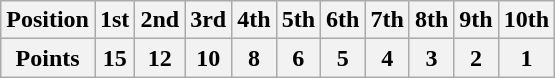<table class="wikitable">
<tr>
<th>Position</th>
<th>1st</th>
<th>2nd</th>
<th>3rd</th>
<th>4th</th>
<th>5th</th>
<th>6th</th>
<th>7th</th>
<th>8th</th>
<th>9th</th>
<th>10th</th>
</tr>
<tr>
<th>Points</th>
<th>15</th>
<th>12</th>
<th>10</th>
<th>8</th>
<th>6</th>
<th>5</th>
<th>4</th>
<th>3</th>
<th>2</th>
<th>1</th>
</tr>
</table>
